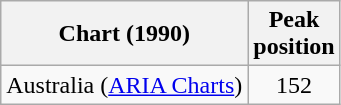<table class="wikitable sortable">
<tr>
<th>Chart (1990)</th>
<th>Peak<br>position</th>
</tr>
<tr>
<td align="left">Australia (<a href='#'>ARIA Charts</a>)</td>
<td style="text-align:center;">152</td>
</tr>
</table>
